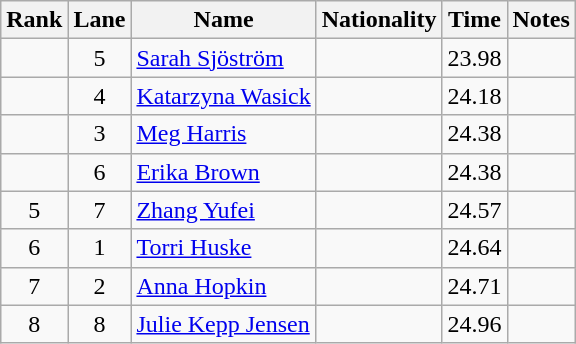<table class="wikitable sortable" style="text-align:center">
<tr>
<th>Rank</th>
<th>Lane</th>
<th>Name</th>
<th>Nationality</th>
<th>Time</th>
<th>Notes</th>
</tr>
<tr>
<td></td>
<td>5</td>
<td align=left><a href='#'>Sarah Sjöström</a></td>
<td align=left></td>
<td>23.98</td>
<td></td>
</tr>
<tr>
<td></td>
<td>4</td>
<td align=left><a href='#'>Katarzyna Wasick</a></td>
<td align=left></td>
<td>24.18</td>
<td></td>
</tr>
<tr>
<td></td>
<td>3</td>
<td align=left><a href='#'>Meg Harris</a></td>
<td align=left></td>
<td>24.38</td>
<td></td>
</tr>
<tr>
<td></td>
<td>6</td>
<td align=left><a href='#'>Erika Brown</a></td>
<td align=left></td>
<td>24.38</td>
<td></td>
</tr>
<tr>
<td>5</td>
<td>7</td>
<td align=left><a href='#'>Zhang Yufei</a></td>
<td align=left></td>
<td>24.57</td>
<td></td>
</tr>
<tr>
<td>6</td>
<td>1</td>
<td align=left><a href='#'>Torri Huske</a></td>
<td align=left></td>
<td>24.64</td>
<td></td>
</tr>
<tr>
<td>7</td>
<td>2</td>
<td align=left><a href='#'>Anna Hopkin</a></td>
<td align=left></td>
<td>24.71</td>
<td></td>
</tr>
<tr>
<td>8</td>
<td>8</td>
<td align=left><a href='#'>Julie Kepp Jensen</a></td>
<td align=left></td>
<td>24.96</td>
<td></td>
</tr>
</table>
